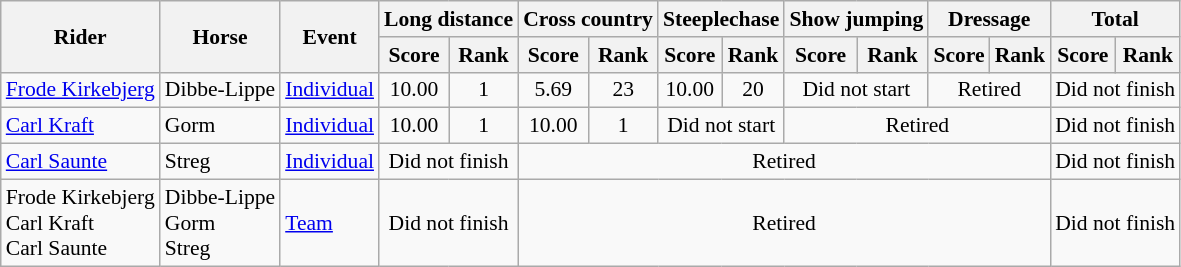<table class=wikitable style="font-size:90%">
<tr>
<th rowspan="2">Rider</th>
<th rowspan="2">Horse</th>
<th rowspan="2">Event</th>
<th colspan="2">Long distance</th>
<th colspan="2">Cross country</th>
<th colspan="2">Steeplechase</th>
<th colspan="2">Show jumping</th>
<th colspan="2">Dressage</th>
<th colspan="2">Total</th>
</tr>
<tr>
<th>Score</th>
<th>Rank</th>
<th>Score</th>
<th>Rank</th>
<th>Score</th>
<th>Rank</th>
<th>Score</th>
<th>Rank</th>
<th>Score</th>
<th>Rank</th>
<th>Score</th>
<th>Rank</th>
</tr>
<tr>
<td><a href='#'>Frode Kirkebjerg</a></td>
<td>Dibbe-Lippe</td>
<td><a href='#'>Individual</a></td>
<td align=center>10.00</td>
<td align=center>1</td>
<td align=center>5.69</td>
<td align=center>23</td>
<td align=center>10.00</td>
<td align=center>20</td>
<td align=center colspan=2>Did not start</td>
<td align=center colspan=2>Retired</td>
<td align=center colspan=2>Did not finish</td>
</tr>
<tr>
<td><a href='#'>Carl Kraft</a></td>
<td>Gorm</td>
<td><a href='#'>Individual</a></td>
<td align=center>10.00</td>
<td align=center>1</td>
<td align=center>10.00</td>
<td align=center>1</td>
<td align=center colspan=2>Did not start</td>
<td align=center colspan=4>Retired</td>
<td align=center colspan=2>Did not finish</td>
</tr>
<tr>
<td><a href='#'>Carl Saunte</a></td>
<td>Streg</td>
<td><a href='#'>Individual</a></td>
<td align=center colspan=2>Did not finish</td>
<td align=center colspan=8>Retired</td>
<td align=center colspan=2>Did not finish</td>
</tr>
<tr>
<td>Frode Kirkebjerg <br> Carl Kraft <br> Carl Saunte</td>
<td>Dibbe-Lippe <br> Gorm <br> Streg</td>
<td><a href='#'>Team</a></td>
<td align=center colspan=2>Did not finish</td>
<td align=center colspan=8>Retired</td>
<td align=center colspan=2>Did not finish</td>
</tr>
</table>
